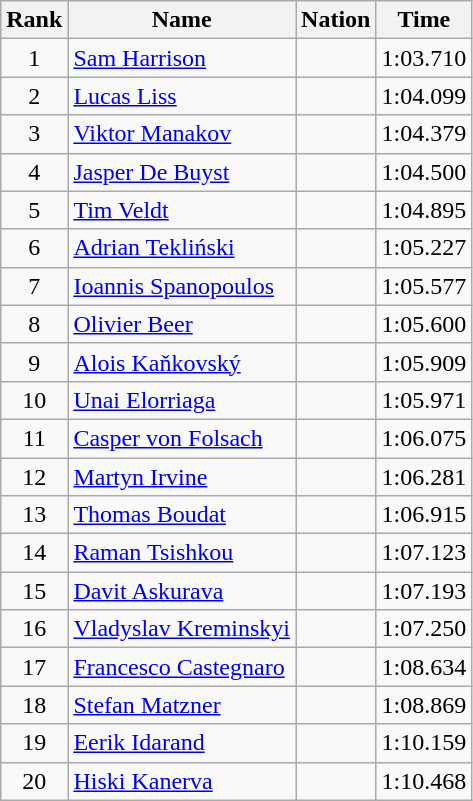<table class="wikitable sortable" style="text-align:center">
<tr>
<th>Rank</th>
<th>Name</th>
<th>Nation</th>
<th>Time</th>
</tr>
<tr>
<td>1</td>
<td align=left><a href='#'>Sam Harrison</a></td>
<td align=left></td>
<td>1:03.710</td>
</tr>
<tr>
<td>2</td>
<td align=left><a href='#'>Lucas Liss</a></td>
<td align=left></td>
<td>1:04.099</td>
</tr>
<tr>
<td>3</td>
<td align=left><a href='#'>Viktor Manakov</a></td>
<td align=left></td>
<td>1:04.379</td>
</tr>
<tr>
<td>4</td>
<td align=left><a href='#'>Jasper De Buyst</a></td>
<td align=left></td>
<td>1:04.500</td>
</tr>
<tr>
<td>5</td>
<td align=left><a href='#'>Tim Veldt</a></td>
<td align=left></td>
<td>1:04.895</td>
</tr>
<tr>
<td>6</td>
<td align=left><a href='#'>Adrian Tekliński</a></td>
<td align=left></td>
<td>1:05.227</td>
</tr>
<tr>
<td>7</td>
<td align=left><a href='#'>Ioannis Spanopoulos</a></td>
<td align=left></td>
<td>1:05.577</td>
</tr>
<tr>
<td>8</td>
<td align=left><a href='#'>Olivier Beer</a></td>
<td align=left></td>
<td>1:05.600</td>
</tr>
<tr>
<td>9</td>
<td align=left><a href='#'>Alois Kaňkovský</a></td>
<td align=left></td>
<td>1:05.909</td>
</tr>
<tr>
<td>10</td>
<td align=left><a href='#'>Unai Elorriaga</a></td>
<td align=left></td>
<td>1:05.971</td>
</tr>
<tr>
<td>11</td>
<td align=left><a href='#'>Casper von Folsach</a></td>
<td align=left></td>
<td>1:06.075</td>
</tr>
<tr>
<td>12</td>
<td align=left><a href='#'>Martyn Irvine</a></td>
<td align=left></td>
<td>1:06.281</td>
</tr>
<tr>
<td>13</td>
<td align=left><a href='#'>Thomas Boudat</a></td>
<td align=left></td>
<td>1:06.915</td>
</tr>
<tr>
<td>14</td>
<td align=left><a href='#'>Raman Tsishkou</a></td>
<td align=left></td>
<td>1:07.123</td>
</tr>
<tr>
<td>15</td>
<td align=left><a href='#'>Davit Askurava</a></td>
<td align=left></td>
<td>1:07.193</td>
</tr>
<tr>
<td>16</td>
<td align=left><a href='#'>Vladyslav Kreminskyi</a></td>
<td align=left></td>
<td>1:07.250</td>
</tr>
<tr>
<td>17</td>
<td align=left><a href='#'>Francesco Castegnaro</a></td>
<td align=left></td>
<td>1:08.634</td>
</tr>
<tr>
<td>18</td>
<td align=left><a href='#'>Stefan Matzner</a></td>
<td align=left></td>
<td>1:08.869</td>
</tr>
<tr>
<td>19</td>
<td align=left><a href='#'>Eerik Idarand</a></td>
<td align=left></td>
<td>1:10.159</td>
</tr>
<tr>
<td>20</td>
<td align=left><a href='#'>Hiski Kanerva</a></td>
<td align=left></td>
<td>1:10.468</td>
</tr>
</table>
